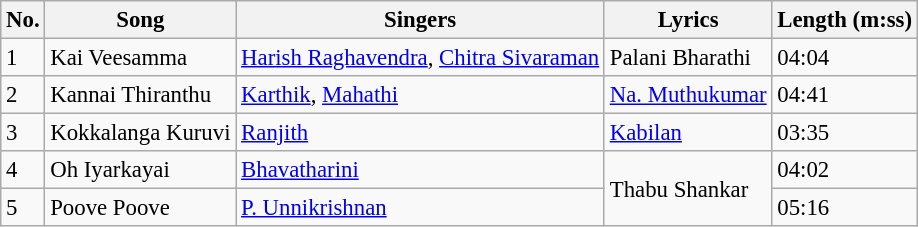<table class="wikitable" style="font-size: 95%;">
<tr>
<th>No.</th>
<th>Song</th>
<th>Singers</th>
<th>Lyrics</th>
<th>Length (m:ss)</th>
</tr>
<tr>
<td>1</td>
<td>Kai Veesamma</td>
<td><a href='#'>Harish Raghavendra</a>, <a href='#'>Chitra Sivaraman</a></td>
<td>Palani Bharathi</td>
<td>04:04</td>
</tr>
<tr>
<td>2</td>
<td>Kannai Thiranthu</td>
<td><a href='#'>Karthik</a>, <a href='#'>Mahathi</a></td>
<td><a href='#'>Na. Muthukumar</a></td>
<td>04:41</td>
</tr>
<tr>
<td>3</td>
<td>Kokkalanga Kuruvi</td>
<td><a href='#'>Ranjith</a></td>
<td><a href='#'>Kabilan</a></td>
<td>03:35</td>
</tr>
<tr>
<td>4</td>
<td>Oh Iyarkayai</td>
<td><a href='#'>Bhavatharini</a></td>
<td rowspan=2>Thabu Shankar</td>
<td>04:02</td>
</tr>
<tr>
<td>5</td>
<td>Poove Poove</td>
<td><a href='#'>P. Unnikrishnan</a></td>
<td>05:16</td>
</tr>
</table>
